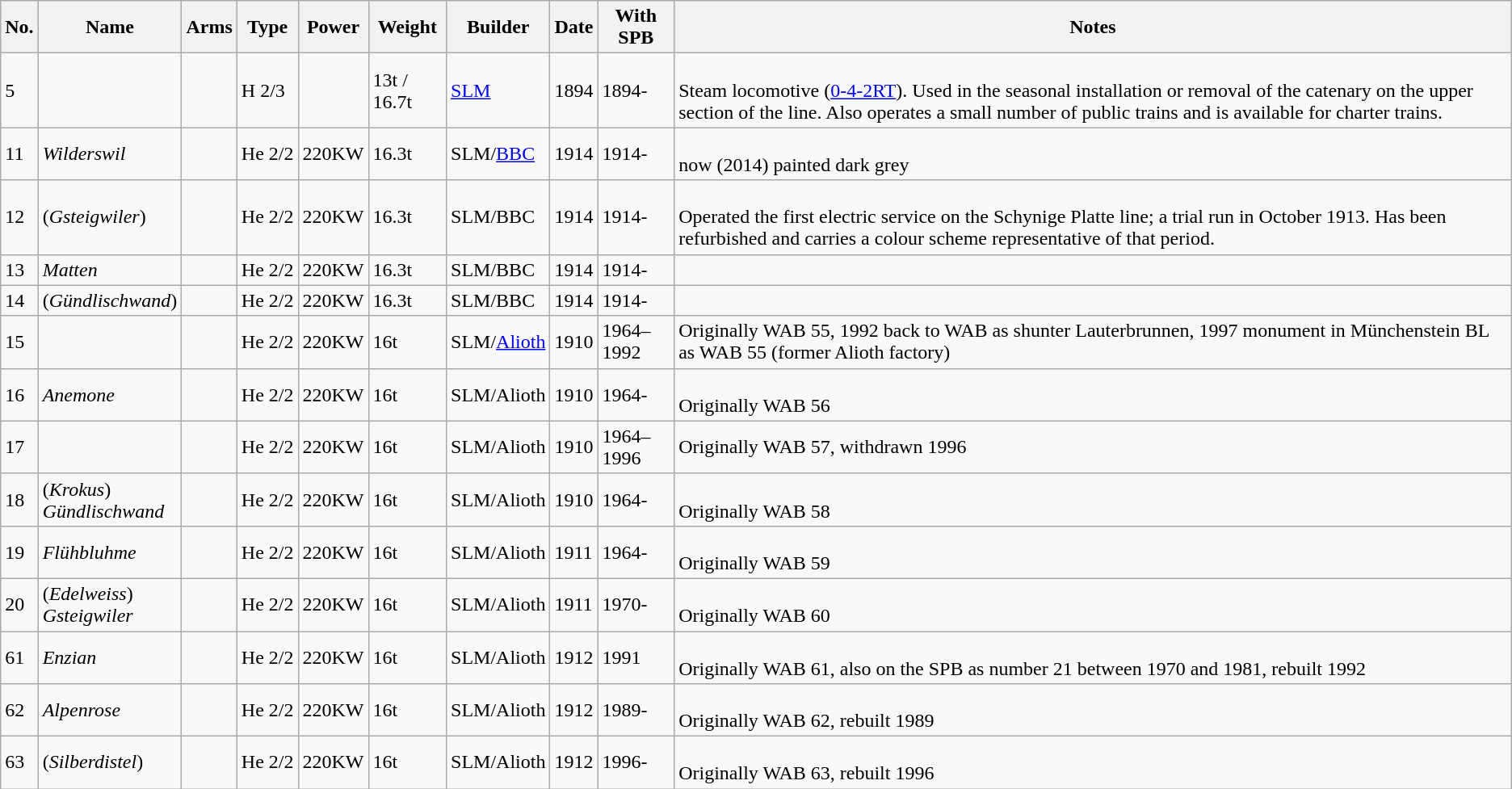<table class="wikitable">
<tr>
<th>No.</th>
<th>Name</th>
<th>Arms</th>
<th>Type</th>
<th>Power</th>
<th>Weight</th>
<th>Builder</th>
<th>Date</th>
<th>With SPB</th>
<th>Notes</th>
</tr>
<tr>
<td>5</td>
<td></td>
<td></td>
<td>H 2/3</td>
<td></td>
<td>13t / 16.7t</td>
<td><a href='#'>SLM</a></td>
<td>1894</td>
<td>1894-</td>
<td><br>Steam locomotive (<a href='#'>0-4-2RT</a>). Used in the seasonal installation or removal of the catenary on the upper section of the line. Also operates a small number of public trains and is available for charter trains.</td>
</tr>
<tr>
<td>11</td>
<td><em>Wilderswil</em></td>
<td></td>
<td>He 2/2</td>
<td>220KW</td>
<td>16.3t</td>
<td>SLM/<a href='#'>BBC</a></td>
<td>1914</td>
<td>1914-</td>
<td><br>now (2014) painted dark grey</td>
</tr>
<tr>
<td>12</td>
<td>(<em>Gsteigwiler</em>)</td>
<td></td>
<td>He 2/2</td>
<td>220KW</td>
<td>16.3t</td>
<td>SLM/BBC</td>
<td>1914</td>
<td>1914-</td>
<td><br>Operated the first electric service on the Schynige Platte line; a trial run in October 1913. Has been refurbished and carries a colour scheme representative of that period.</td>
</tr>
<tr>
<td>13</td>
<td><em>Matten</em></td>
<td></td>
<td>He 2/2</td>
<td>220KW</td>
<td>16.3t</td>
<td>SLM/BBC</td>
<td>1914</td>
<td>1914-</td>
<td></td>
</tr>
<tr>
<td>14</td>
<td>(<em>Gündlischwand</em>)</td>
<td></td>
<td>He 2/2</td>
<td>220KW</td>
<td>16.3t</td>
<td>SLM/BBC</td>
<td>1914</td>
<td>1914-</td>
<td></td>
</tr>
<tr>
<td>15</td>
<td></td>
<td></td>
<td>He 2/2</td>
<td>220KW</td>
<td>16t</td>
<td>SLM/<a href='#'>Alioth</a></td>
<td>1910</td>
<td>1964–1992</td>
<td> Originally WAB 55, 1992 back to WAB as shunter Lauterbrunnen, 1997 monument in Münchenstein BL as WAB 55 (former Alioth factory)</td>
</tr>
<tr>
<td>16</td>
<td><em>Anemone</em></td>
<td></td>
<td>He 2/2</td>
<td>220KW</td>
<td>16t</td>
<td>SLM/Alioth</td>
<td>1910</td>
<td>1964-</td>
<td><br>Originally WAB 56</td>
</tr>
<tr>
<td>17</td>
<td></td>
<td></td>
<td>He 2/2</td>
<td>220KW</td>
<td>16t</td>
<td>SLM/Alioth</td>
<td>1910</td>
<td>1964–1996</td>
<td>Originally WAB 57, withdrawn 1996</td>
</tr>
<tr>
<td>18</td>
<td>(<em>Krokus</em>)<br><em>Gündlischwand</em></td>
<td><br></td>
<td>He 2/2</td>
<td>220KW</td>
<td>16t</td>
<td>SLM/Alioth</td>
<td>1910</td>
<td>1964-</td>
<td><br>Originally WAB 58</td>
</tr>
<tr>
<td>19</td>
<td><em>Flühbluhme</em></td>
<td></td>
<td>He 2/2</td>
<td>220KW</td>
<td>16t</td>
<td>SLM/Alioth</td>
<td>1911</td>
<td>1964-</td>
<td><br>Originally WAB 59</td>
</tr>
<tr>
<td>20</td>
<td>(<em>Edelweiss</em>)<br><em>Gsteigwiler</em></td>
<td></td>
<td>He 2/2</td>
<td>220KW</td>
<td>16t</td>
<td>SLM/Alioth</td>
<td>1911</td>
<td>1970-</td>
<td><br>Originally WAB 60</td>
</tr>
<tr>
<td>61</td>
<td><em>Enzian</em></td>
<td></td>
<td>He 2/2</td>
<td>220KW</td>
<td>16t</td>
<td>SLM/Alioth</td>
<td>1912</td>
<td>1991</td>
<td><br>Originally WAB 61, also on the SPB as number 21 between 1970 and 1981, rebuilt 1992</td>
</tr>
<tr>
<td>62</td>
<td><em>Alpenrose</em></td>
<td></td>
<td>He 2/2</td>
<td>220KW</td>
<td>16t</td>
<td>SLM/Alioth</td>
<td>1912</td>
<td>1989-</td>
<td><br>Originally WAB 62, rebuilt 1989</td>
</tr>
<tr>
<td>63</td>
<td>(<em>Silberdistel</em>)</td>
<td></td>
<td>He 2/2</td>
<td>220KW</td>
<td>16t</td>
<td>SLM/Alioth</td>
<td>1912</td>
<td>1996-</td>
<td><br>Originally WAB 63, rebuilt 1996</td>
</tr>
</table>
